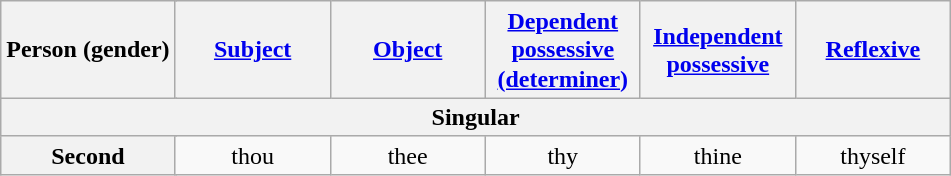<table class="wikitable" style="text-align:center">
<tr>
<th colspan="2">Person (gender)</th>
<th style="width:6em;line-height:1.2;"><a href='#'>Subject</a></th>
<th style="width:6em;line-height:1.2;"><a href='#'>Object</a></th>
<th style="width:6em;line-height:1.2;"><a href='#'>Dependent possessive (determiner)</a></th>
<th style="width:6em;line-height:1.2;"><a href='#'>Independent possessive</a></th>
<th style="width:6em;line-height:1.2;"><a href='#'>Reflexive</a></th>
</tr>
<tr>
<th colspan="7">Singular</th>
</tr>
<tr>
<th colspan="2">Second</th>
<td>thou</td>
<td>thee</td>
<td>thy</td>
<td>thine</td>
<td>thyself</td>
</tr>
</table>
